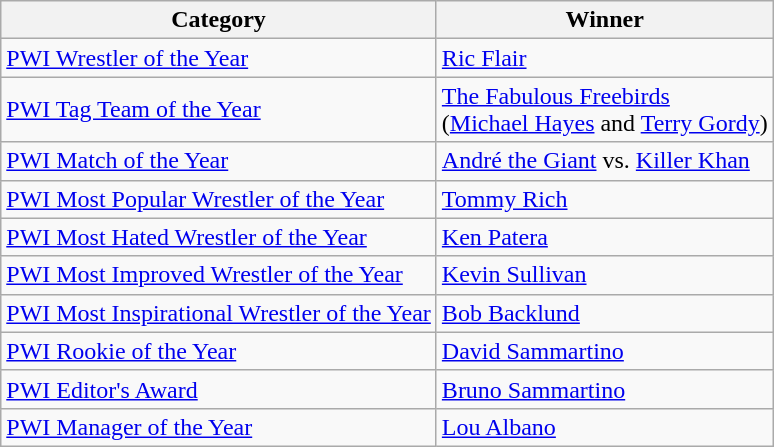<table class="wikitable">
<tr>
<th>Category</th>
<th>Winner</th>
</tr>
<tr>
<td><a href='#'>PWI Wrestler of the Year</a></td>
<td><a href='#'>Ric Flair</a></td>
</tr>
<tr>
<td><a href='#'>PWI Tag Team of the Year</a></td>
<td><a href='#'>The Fabulous Freebirds</a><br>(<a href='#'>Michael Hayes</a> and <a href='#'>Terry Gordy</a>)</td>
</tr>
<tr>
<td><a href='#'>PWI Match of the Year</a></td>
<td><a href='#'>André the Giant</a> vs. <a href='#'>Killer Khan</a></td>
</tr>
<tr>
<td><a href='#'>PWI Most Popular Wrestler of the Year</a></td>
<td><a href='#'>Tommy Rich</a></td>
</tr>
<tr>
<td><a href='#'>PWI Most Hated Wrestler of the Year</a></td>
<td><a href='#'>Ken Patera</a></td>
</tr>
<tr>
<td><a href='#'>PWI Most Improved Wrestler of the Year</a></td>
<td><a href='#'>Kevin Sullivan</a></td>
</tr>
<tr>
<td><a href='#'>PWI Most Inspirational Wrestler of the Year</a></td>
<td><a href='#'>Bob Backlund</a></td>
</tr>
<tr>
<td><a href='#'>PWI Rookie of the Year</a></td>
<td><a href='#'>David Sammartino</a></td>
</tr>
<tr>
<td><a href='#'>PWI Editor's Award</a></td>
<td><a href='#'>Bruno Sammartino</a></td>
</tr>
<tr>
<td><a href='#'>PWI Manager of the Year</a></td>
<td><a href='#'>Lou Albano</a></td>
</tr>
</table>
